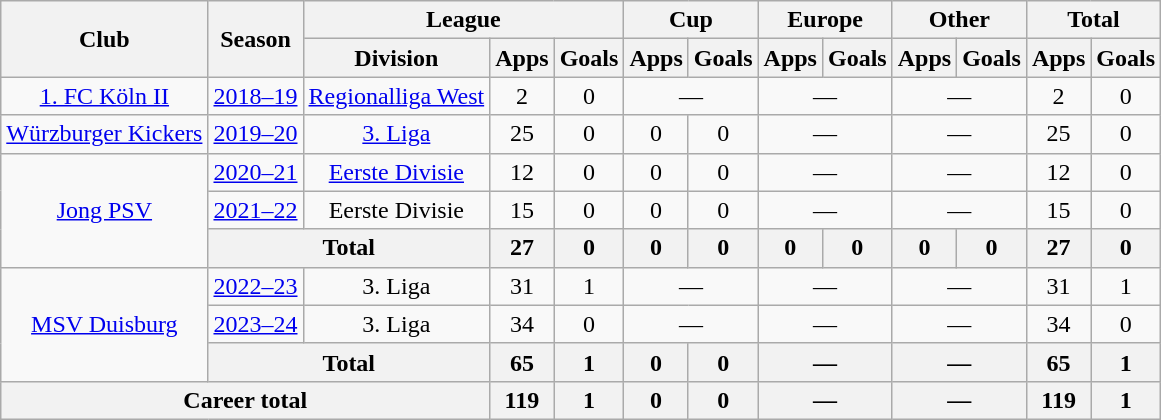<table class="wikitable" style="text-align:center">
<tr>
<th rowspan="2">Club</th>
<th rowspan="2">Season</th>
<th colspan="3">League</th>
<th colspan="2">Cup</th>
<th colspan="2">Europe</th>
<th colspan="2">Other</th>
<th colspan="2">Total</th>
</tr>
<tr>
<th>Division</th>
<th>Apps</th>
<th>Goals</th>
<th>Apps</th>
<th>Goals</th>
<th>Apps</th>
<th>Goals</th>
<th>Apps</th>
<th>Goals</th>
<th>Apps</th>
<th>Goals</th>
</tr>
<tr>
<td><a href='#'>1. FC Köln II</a></td>
<td><a href='#'>2018–19</a></td>
<td><a href='#'>Regionalliga West</a></td>
<td>2</td>
<td>0</td>
<td colspan="2">—</td>
<td colspan="2">—</td>
<td colspan="2">—</td>
<td>2</td>
<td>0</td>
</tr>
<tr>
<td><a href='#'>Würzburger Kickers</a></td>
<td><a href='#'>2019–20</a></td>
<td><a href='#'>3. Liga</a></td>
<td>25</td>
<td>0</td>
<td>0</td>
<td>0</td>
<td colspan="2">—</td>
<td colspan="2">—</td>
<td>25</td>
<td>0</td>
</tr>
<tr>
<td rowspan="3"><a href='#'>Jong PSV</a></td>
<td><a href='#'>2020–21</a></td>
<td><a href='#'>Eerste Divisie</a></td>
<td>12</td>
<td>0</td>
<td>0</td>
<td>0</td>
<td colspan="2">—</td>
<td colspan="2">—</td>
<td>12</td>
<td>0</td>
</tr>
<tr>
<td><a href='#'>2021–22</a></td>
<td>Eerste Divisie</td>
<td>15</td>
<td>0</td>
<td>0</td>
<td>0</td>
<td colspan="2">—</td>
<td colspan="2">—</td>
<td>15</td>
<td>0</td>
</tr>
<tr>
<th colspan="2">Total</th>
<th>27</th>
<th>0</th>
<th>0</th>
<th>0</th>
<th>0</th>
<th>0</th>
<th>0</th>
<th>0</th>
<th>27</th>
<th>0</th>
</tr>
<tr>
<td rowspan=3><a href='#'>MSV Duisburg</a></td>
<td><a href='#'>2022–23</a></td>
<td>3. Liga</td>
<td>31</td>
<td>1</td>
<td colspan="2">—</td>
<td colspan="2">—</td>
<td colspan="2">—</td>
<td>31</td>
<td>1</td>
</tr>
<tr>
<td><a href='#'>2023–24</a></td>
<td>3. Liga</td>
<td>34</td>
<td>0</td>
<td colspan="2">—</td>
<td colspan="2">—</td>
<td colspan="2">—</td>
<td>34</td>
<td>0</td>
</tr>
<tr>
<th colspan="2">Total</th>
<th>65</th>
<th>1</th>
<th>0</th>
<th>0</th>
<th colspan="2">—</th>
<th colspan="2">—</th>
<th>65</th>
<th>1</th>
</tr>
<tr>
<th colspan="3">Career total</th>
<th>119</th>
<th>1</th>
<th>0</th>
<th>0</th>
<th colspan="2">—</th>
<th colspan="2">—</th>
<th>119</th>
<th>1</th>
</tr>
</table>
